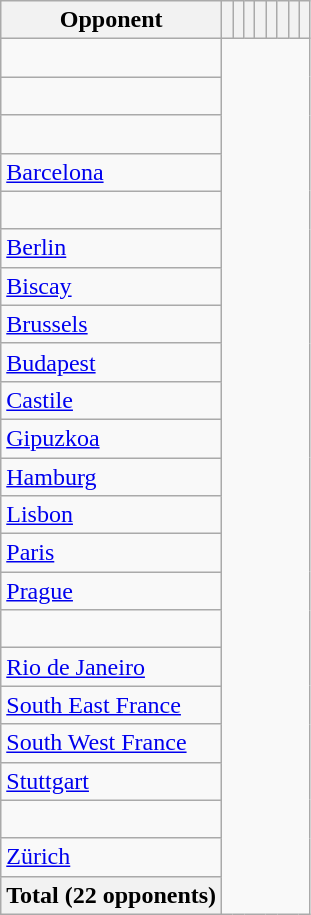<table class="wikitable" style="text-align:center">
<tr>
<th>Opponent</th>
<th></th>
<th></th>
<th></th>
<th></th>
<th></th>
<th></th>
<th></th>
<th></th>
</tr>
<tr>
<td style="text-align:left;"><br></td>
</tr>
<tr>
<td style="text-align:left;"><br></td>
</tr>
<tr>
<td style="text-align:left;"><br></td>
</tr>
<tr>
<td style="text-align:left;"> <a href='#'>Barcelona</a><br></td>
</tr>
<tr>
<td style="text-align:left;"><br></td>
</tr>
<tr>
<td style="text-align:left;"> <a href='#'>Berlin</a><br></td>
</tr>
<tr>
<td style="text-align:left;"> <a href='#'>Biscay</a><br></td>
</tr>
<tr>
<td style="text-align:left;"> <a href='#'>Brussels</a><br></td>
</tr>
<tr>
<td style="text-align:left;"> <a href='#'>Budapest</a><br></td>
</tr>
<tr>
<td style="text-align:left;"> <a href='#'>Castile</a><br></td>
</tr>
<tr>
<td style="text-align:left;"> <a href='#'>Gipuzkoa</a><br></td>
</tr>
<tr>
<td style="text-align:left;"> <a href='#'>Hamburg</a><br></td>
</tr>
<tr>
<td style="text-align:left;"> <a href='#'>Lisbon</a><br></td>
</tr>
<tr>
<td style="text-align:left;"> <a href='#'>Paris</a><br></td>
</tr>
<tr>
<td style="text-align:left;"> <a href='#'>Prague</a><br></td>
</tr>
<tr>
<td style="text-align:left;"><br></td>
</tr>
<tr>
<td style="text-align:left;"> <a href='#'>Rio de Janeiro</a><br></td>
</tr>
<tr>
<td style="text-align:left;"> <a href='#'>South East France</a><br></td>
</tr>
<tr>
<td style="text-align:left;"> <a href='#'>South West France</a><br></td>
</tr>
<tr>
<td style="text-align:left;"> <a href='#'>Stuttgart</a><br></td>
</tr>
<tr>
<td style="text-align:left;"><br></td>
</tr>
<tr>
<td style="text-align:left;"> <a href='#'>Zürich</a><br></td>
</tr>
<tr class="sortbottom">
<th>Total (22 opponents)<br></th>
</tr>
</table>
